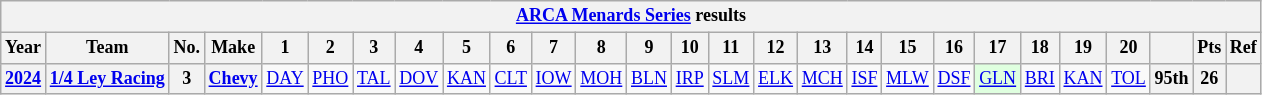<table class="wikitable" style="text-align:center; font-size:75%">
<tr>
<th colspan=48><a href='#'>ARCA Menards Series</a> results</th>
</tr>
<tr>
<th>Year</th>
<th>Team</th>
<th>No.</th>
<th>Make</th>
<th>1</th>
<th>2</th>
<th>3</th>
<th>4</th>
<th>5</th>
<th>6</th>
<th>7</th>
<th>8</th>
<th>9</th>
<th>10</th>
<th>11</th>
<th>12</th>
<th>13</th>
<th>14</th>
<th>15</th>
<th>16</th>
<th>17</th>
<th>18</th>
<th>19</th>
<th>20</th>
<th></th>
<th>Pts</th>
<th>Ref</th>
</tr>
<tr>
<th><a href='#'>2024</a></th>
<th><a href='#'>1/4 Ley Racing</a></th>
<th>3</th>
<th><a href='#'>Chevy</a></th>
<td><a href='#'>DAY</a></td>
<td><a href='#'>PHO</a></td>
<td><a href='#'>TAL</a></td>
<td><a href='#'>DOV</a></td>
<td><a href='#'>KAN</a></td>
<td><a href='#'>CLT</a></td>
<td><a href='#'>IOW</a></td>
<td><a href='#'>MOH</a></td>
<td><a href='#'>BLN</a></td>
<td><a href='#'>IRP</a></td>
<td><a href='#'>SLM</a></td>
<td><a href='#'>ELK</a></td>
<td><a href='#'>MCH</a></td>
<td><a href='#'>ISF</a></td>
<td><a href='#'>MLW</a></td>
<td><a href='#'>DSF</a></td>
<td style="background:#DFFFDF;"><a href='#'>GLN</a><br></td>
<td><a href='#'>BRI</a></td>
<td><a href='#'>KAN</a></td>
<td><a href='#'>TOL</a></td>
<th>95th</th>
<th>26</th>
<th></th>
</tr>
</table>
